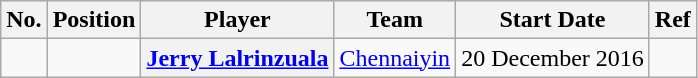<table class="wikitable plainrowheaders" style="text-align:center; text-align:left">
<tr>
<th>No.</th>
<th scope="col">Position</th>
<th scope="col">Player</th>
<th scope="col">Team</th>
<th scope="col">Start Date</th>
<th scope="col">Ref</th>
</tr>
<tr>
<td></td>
<td></td>
<th scope="row"> <a href='#'>Jerry Lalrinzuala</a></th>
<td><a href='#'>Chennaiyin</a></td>
<td>20 December 2016</td>
<td></td>
</tr>
</table>
